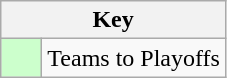<table class="wikitable" style="text-align: center">
<tr>
<th colspan=2>Key</th>
</tr>
<tr>
<td style="background:#ccffcc; width:20px;"></td>
<td align=left>Teams to Playoffs</td>
</tr>
</table>
